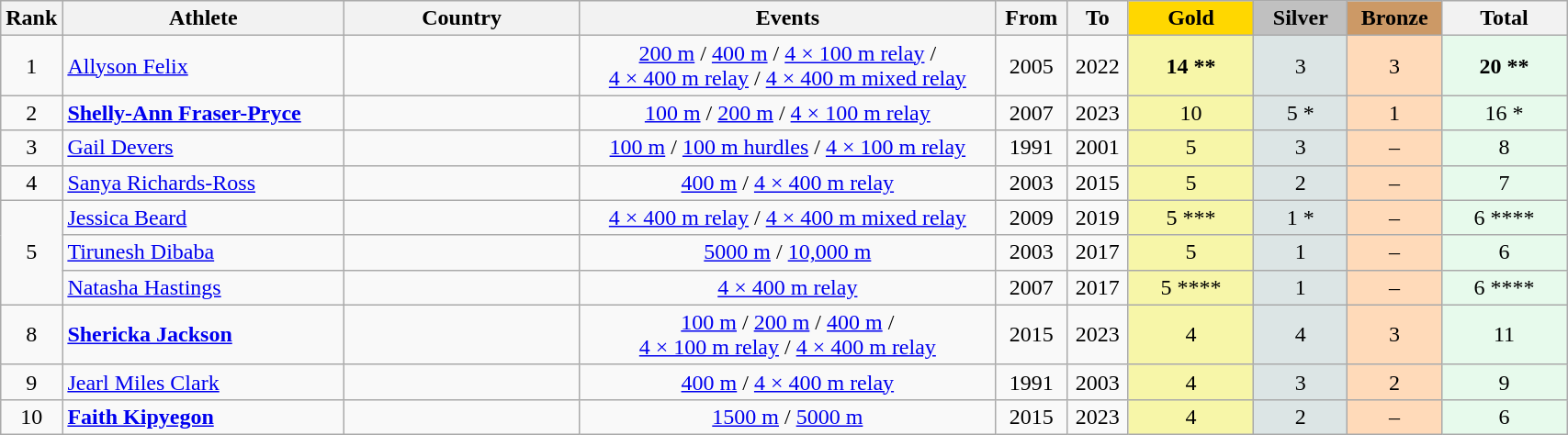<table class="wikitable plainrowheaders" width=90% style="text-align:center;">
<tr style="background-color:#EDEDED;">
<th class="hintergrundfarbe5" style="width:1em">Rank</th>
<th class="hintergrundfarbe5" style="width:18%">Athlete</th>
<th class="hintergrundfarbe5" style="width:15%">Country</th>
<th class="hintergrundfarbe5">Events</th>
<th class="hintergrundfarbe5">From</th>
<th class="hintergrundfarbe5">To</th>
<th style="background:    gold; width:8%">Gold</th>
<th style="background:  silver; width:6%">Silver</th>
<th style="background: #CC9966; width:6%">Bronze</th>
<th class="hintergrundfarbe5" style="width:8%">Total</th>
</tr>
<tr>
<td>1</td>
<td align="left"><a href='#'>Allyson Felix</a></td>
<td align="left"></td>
<td><a href='#'>200 m</a> / <a href='#'>400 m</a> / <a href='#'>4 × 100 m relay</a> /<br> <a href='#'>4 × 400 m relay</a> / <a href='#'>4 × 400 m mixed relay</a></td>
<td>2005</td>
<td>2022</td>
<td bgcolor="#F7F6A8"><strong> 14 **</strong></td>
<td bgcolor="#DCE5E5">3</td>
<td bgcolor="#FFDAB9">3</td>
<td bgcolor="#E7FAEC"><strong> 20 **</strong></td>
</tr>
<tr align="center">
<td>2</td>
<td align="left"><strong><a href='#'>Shelly-Ann Fraser-Pryce</a></strong></td>
<td align="left"></td>
<td><a href='#'>100 m</a> / <a href='#'>200 m</a> / <a href='#'>4 × 100 m relay</a></td>
<td>2007</td>
<td>2023</td>
<td bgcolor="#F7F6A8">10</td>
<td bgcolor="#DCE5E5"> 5 *</td>
<td bgcolor="#FFDAB9">1</td>
<td bgcolor="#E7FAEC"> 16 *</td>
</tr>
<tr align="center">
<td>3</td>
<td align="left"><a href='#'>Gail Devers</a></td>
<td align="left"></td>
<td><a href='#'>100 m</a> / <a href='#'>100 m hurdles</a> / <a href='#'>4 × 100 m relay</a></td>
<td>1991</td>
<td>2001</td>
<td bgcolor="#F7F6A8">5</td>
<td bgcolor="#DCE5E5">3</td>
<td bgcolor="#FFDAB9">–</td>
<td bgcolor="#E7FAEC">8</td>
</tr>
<tr align="center">
<td>4</td>
<td align="left"><a href='#'>Sanya Richards-Ross</a></td>
<td align="left"></td>
<td><a href='#'>400 m</a> / <a href='#'>4 × 400 m relay</a></td>
<td>2003</td>
<td>2015</td>
<td bgcolor="#F7F6A8">5</td>
<td bgcolor="#DCE5E5">2</td>
<td bgcolor="#FFDAB9">–</td>
<td bgcolor="#E7FAEC">7</td>
</tr>
<tr align="center">
<td rowspan="3">5</td>
<td align="left"><a href='#'>Jessica Beard</a></td>
<td align="left"></td>
<td><a href='#'>4 × 400 m relay</a> / <a href='#'>4 × 400 m mixed relay</a></td>
<td>2009</td>
<td>2019</td>
<td bgcolor="#F7F6A8"> 5 ***</td>
<td bgcolor="#DCE5E5"> 1 *</td>
<td bgcolor="#FFDAB9">–</td>
<td bgcolor="#E7FAEC"> 6 ****</td>
</tr>
<tr align="center">
<td align="left"><a href='#'>Tirunesh Dibaba</a></td>
<td align="left"></td>
<td><a href='#'>5000 m</a> / <a href='#'>10,000 m</a></td>
<td>2003</td>
<td>2017</td>
<td bgcolor="#F7F6A8">5</td>
<td bgcolor="#DCE5E5">1</td>
<td bgcolor="#FFDAB9">–</td>
<td bgcolor="#E7FAEC">6</td>
</tr>
<tr align="center">
<td align="left"><a href='#'>Natasha Hastings</a></td>
<td align="left"></td>
<td><a href='#'>4 × 400 m relay</a></td>
<td>2007</td>
<td>2017</td>
<td bgcolor="#F7F6A8"> 5 ****</td>
<td bgcolor="#DCE5E5">1</td>
<td bgcolor="#FFDAB9">–</td>
<td bgcolor="#E7FAEC"> 6 ****</td>
</tr>
<tr align="center">
<td>8</td>
<td align="left"><strong><a href='#'>Shericka Jackson</a></strong></td>
<td align="left"></td>
<td><a href='#'>100 m</a> / <a href='#'>200 m</a> / <a href='#'>400 m</a> /<br> <a href='#'>4 × 100 m relay</a> / <a href='#'>4 × 400 m relay</a></td>
<td>2015</td>
<td>2023</td>
<td bgcolor="#F7F6A8">4</td>
<td bgcolor="#DCE5E5">4</td>
<td bgcolor="#FFDAB9">3</td>
<td bgcolor="#E7FAEC">11</td>
</tr>
<tr align="center">
<td>9</td>
<td align="left"><a href='#'>Jearl Miles Clark</a></td>
<td align="left"></td>
<td><a href='#'>400 m</a> / <a href='#'>4 × 400 m relay</a></td>
<td>1991</td>
<td>2003</td>
<td bgcolor="#F7F6A8">4</td>
<td bgcolor="#DCE5E5">3</td>
<td bgcolor="#FFDAB9">2</td>
<td bgcolor="#E7FAEC">9</td>
</tr>
<tr align="center">
<td>10</td>
<td align="left"><strong><a href='#'>Faith Kipyegon</a></strong></td>
<td align="left"></td>
<td><a href='#'>1500 m</a> / <a href='#'>5000 m</a></td>
<td>2015</td>
<td>2023</td>
<td bgcolor="#F7F6A8">4</td>
<td bgcolor="#DCE5E5">2</td>
<td bgcolor="#FFDAB9">–</td>
<td bgcolor="#E7FAEC">6</td>
</tr>
</table>
